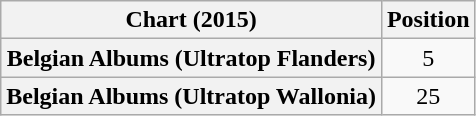<table class="wikitable sortable plainrowheaders" style="text-align:center">
<tr>
<th scope="col">Chart (2015)</th>
<th scope="col">Position</th>
</tr>
<tr>
<th scope="row">Belgian Albums (Ultratop Flanders)</th>
<td>5</td>
</tr>
<tr>
<th scope="row">Belgian Albums (Ultratop Wallonia)</th>
<td>25</td>
</tr>
</table>
